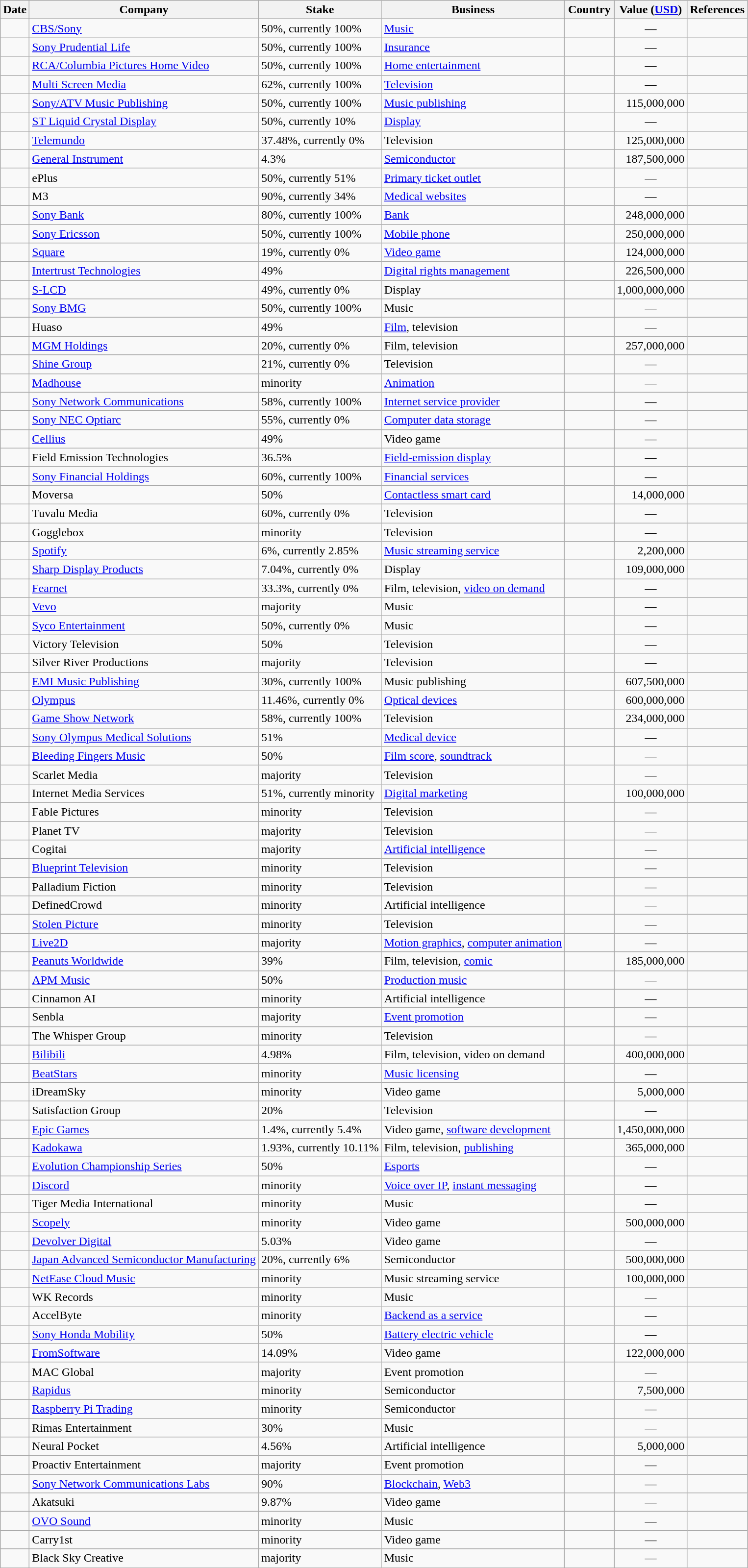<table class="wikitable sortable sticky-header">
<tr>
<th>Date</th>
<th>Company</th>
<th>Stake</th>
<th>Business</th>
<th width="60">Country</th>
<th data-sort-type="number">Value (<a href='#'>USD</a>)</th>
<th class="unsortable">References</th>
</tr>
<tr>
<td></td>
<td><a href='#'>CBS/Sony</a></td>
<td>50%, currently 100%</td>
<td><a href='#'>Music</a></td>
<td></td>
<td align="center">—</td>
<td style="text-align:center;"></td>
</tr>
<tr>
<td></td>
<td><a href='#'>Sony Prudential Life</a></td>
<td>50%, currently 100%</td>
<td><a href='#'>Insurance</a></td>
<td></td>
<td align="center">—</td>
<td style="text-align:center;"></td>
</tr>
<tr>
<td></td>
<td><a href='#'>RCA/Columbia Pictures Home Video</a></td>
<td>50%, currently 100%</td>
<td><a href='#'>Home entertainment</a></td>
<td></td>
<td align="center">—</td>
<td style="text-align:center;"></td>
</tr>
<tr>
<td></td>
<td><a href='#'>Multi Screen Media</a></td>
<td>62%, currently 100%</td>
<td><a href='#'>Television</a></td>
<td></td>
<td align="center">—</td>
<td style="text-align:center;"></td>
</tr>
<tr>
<td></td>
<td><a href='#'>Sony/ATV Music Publishing</a></td>
<td>50%, currently 100%</td>
<td><a href='#'>Music publishing</a></td>
<td></td>
<td align="right">115,000,000</td>
<td style="text-align:center;"></td>
</tr>
<tr>
<td></td>
<td><a href='#'>ST Liquid Crystal Display</a></td>
<td>50%, currently 10%</td>
<td><a href='#'>Display</a></td>
<td></td>
<td align="center">—</td>
<td style="text-align:center;"></td>
</tr>
<tr>
<td></td>
<td><a href='#'>Telemundo</a></td>
<td>37.48%, currently 0%</td>
<td>Television</td>
<td></td>
<td align="right">125,000,000</td>
<td style="text-align:center;"></td>
</tr>
<tr>
<td></td>
<td><a href='#'>General Instrument</a></td>
<td>4.3%</td>
<td><a href='#'>Semiconductor</a></td>
<td></td>
<td align="right">187,500,000</td>
<td style="text-align:center;"></td>
</tr>
<tr>
<td></td>
<td>ePlus</td>
<td>50%, currently 51%</td>
<td><a href='#'>Primary ticket outlet</a></td>
<td></td>
<td align="center">—</td>
<td style="text-align:center;"></td>
</tr>
<tr>
<td></td>
<td>M3</td>
<td>90%, currently 34%</td>
<td><a href='#'>Medical websites</a></td>
<td></td>
<td align="center">—</td>
<td style="text-align:center;"></td>
</tr>
<tr>
<td></td>
<td><a href='#'>Sony Bank</a></td>
<td>80%, currently 100%</td>
<td><a href='#'>Bank</a></td>
<td></td>
<td align="right">248,000,000</td>
<td style="text-align:center;"></td>
</tr>
<tr>
<td></td>
<td><a href='#'>Sony Ericsson</a></td>
<td>50%, currently 100%</td>
<td><a href='#'>Mobile phone</a></td>
<td></td>
<td align="right">250,000,000</td>
<td style="text-align:center;"></td>
</tr>
<tr>
<td></td>
<td><a href='#'>Square</a></td>
<td>19%, currently 0%</td>
<td><a href='#'>Video game</a></td>
<td></td>
<td align="right">124,000,000</td>
<td style="text-align:center;"></td>
</tr>
<tr>
<td></td>
<td><a href='#'>Intertrust Technologies</a></td>
<td>49%</td>
<td><a href='#'>Digital rights management</a></td>
<td></td>
<td align="right">226,500,000</td>
<td style="text-align:center;"></td>
</tr>
<tr>
<td></td>
<td><a href='#'>S-LCD</a></td>
<td>49%, currently 0%</td>
<td>Display</td>
<td></td>
<td align="right">1,000,000,000</td>
<td style="text-align:center;"></td>
</tr>
<tr>
<td></td>
<td><a href='#'>Sony BMG</a></td>
<td>50%, currently 100%</td>
<td>Music</td>
<td></td>
<td align="center">—</td>
<td style="text-align:center;"></td>
</tr>
<tr>
<td></td>
<td>Huaso</td>
<td>49%</td>
<td><a href='#'>Film</a>, television</td>
<td></td>
<td align="center">—</td>
<td style="text-align:center;"></td>
</tr>
<tr>
<td></td>
<td><a href='#'>MGM Holdings</a></td>
<td>20%, currently 0%</td>
<td>Film, television</td>
<td></td>
<td align="right">257,000,000</td>
<td style="text-align:center;"></td>
</tr>
<tr>
<td></td>
<td><a href='#'>Shine Group</a></td>
<td>21%, currently 0%</td>
<td>Television</td>
<td></td>
<td align="center">—</td>
<td style="text-align:center;"></td>
</tr>
<tr>
<td></td>
<td><a href='#'>Madhouse</a></td>
<td>minority</td>
<td><a href='#'>Animation</a></td>
<td></td>
<td align="center">—</td>
<td style="text-align:center;"></td>
</tr>
<tr>
<td></td>
<td><a href='#'>Sony Network Communications</a></td>
<td>58%, currently 100%</td>
<td><a href='#'>Internet service provider</a></td>
<td></td>
<td align="center">—</td>
<td style="text-align:center;"></td>
</tr>
<tr>
<td></td>
<td><a href='#'>Sony NEC Optiarc</a></td>
<td>55%, currently 0%</td>
<td><a href='#'>Computer data storage</a></td>
<td></td>
<td align="center">—</td>
<td style="text-align:center;"></td>
</tr>
<tr>
<td></td>
<td><a href='#'>Cellius</a></td>
<td>49%</td>
<td>Video game</td>
<td></td>
<td align="center">—</td>
<td style="text-align:center;"></td>
</tr>
<tr>
<td></td>
<td>Field Emission Technologies</td>
<td>36.5%</td>
<td><a href='#'>Field-emission display</a></td>
<td></td>
<td align="center">—</td>
<td style="text-align:center;"></td>
</tr>
<tr>
<td></td>
<td><a href='#'>Sony Financial Holdings</a></td>
<td>60%, currently 100%</td>
<td><a href='#'>Financial services</a></td>
<td></td>
<td align="center">—</td>
<td style="text-align:center;"></td>
</tr>
<tr>
<td></td>
<td>Moversa</td>
<td>50%</td>
<td><a href='#'>Contactless smart card</a></td>
<td></td>
<td align="right">14,000,000</td>
<td style="text-align:center;"></td>
</tr>
<tr>
<td></td>
<td>Tuvalu Media</td>
<td>60%, currently 0%</td>
<td>Television</td>
<td></td>
<td align="center">—</td>
<td style="text-align:center;"></td>
</tr>
<tr>
<td></td>
<td>Gogglebox</td>
<td>minority</td>
<td>Television</td>
<td></td>
<td align="center">—</td>
<td style="text-align:center;"></td>
</tr>
<tr>
<td></td>
<td><a href='#'>Spotify</a></td>
<td>6%, currently 2.85%</td>
<td><a href='#'>Music streaming service</a></td>
<td></td>
<td align="right">2,200,000</td>
<td style="text-align:center;"></td>
</tr>
<tr>
<td></td>
<td><a href='#'>Sharp Display Products</a></td>
<td>7.04%, currently 0%</td>
<td>Display</td>
<td></td>
<td align="right">109,000,000</td>
<td style="text-align:center;"></td>
</tr>
<tr>
<td></td>
<td><a href='#'>Fearnet</a></td>
<td>33.3%, currently 0%</td>
<td>Film, television, <a href='#'>video on demand</a></td>
<td></td>
<td align="center">—</td>
<td style="text-align:center;"></td>
</tr>
<tr>
<td></td>
<td><a href='#'>Vevo</a></td>
<td>majority</td>
<td>Music</td>
<td></td>
<td align="center">—</td>
<td style="text-align:center;"></td>
</tr>
<tr>
<td></td>
<td><a href='#'>Syco Entertainment</a></td>
<td>50%, currently 0%</td>
<td>Music</td>
<td></td>
<td align="center">—</td>
<td style="text-align:center;"></td>
</tr>
<tr>
<td></td>
<td>Victory Television</td>
<td>50%</td>
<td>Television</td>
<td></td>
<td align="center">—</td>
<td style="text-align:center;"></td>
</tr>
<tr>
<td></td>
<td>Silver River Productions</td>
<td>majority</td>
<td>Television</td>
<td></td>
<td align="center">—</td>
<td style="text-align:center;"></td>
</tr>
<tr>
<td></td>
<td><a href='#'>EMI Music Publishing</a></td>
<td>30%, currently 100%</td>
<td>Music publishing</td>
<td></td>
<td align="right">607,500,000</td>
<td style="text-align:center;"></td>
</tr>
<tr>
<td></td>
<td><a href='#'>Olympus</a></td>
<td>11.46%, currently 0%</td>
<td><a href='#'>Optical devices</a></td>
<td></td>
<td align="right">600,000,000</td>
<td style="text-align:center;"></td>
</tr>
<tr>
<td></td>
<td><a href='#'>Game Show Network</a></td>
<td>58%, currently 100%</td>
<td>Television</td>
<td></td>
<td align="right">234,000,000</td>
<td style="text-align:center;"></td>
</tr>
<tr>
<td></td>
<td><a href='#'>Sony Olympus Medical Solutions</a></td>
<td>51%</td>
<td><a href='#'>Medical device</a></td>
<td></td>
<td align="center">—</td>
<td style="text-align:center;"></td>
</tr>
<tr>
<td></td>
<td><a href='#'>Bleeding Fingers Music</a></td>
<td>50%</td>
<td><a href='#'>Film score</a>, <a href='#'>soundtrack</a></td>
<td></td>
<td align="center">—</td>
<td style="text-align:center;"></td>
</tr>
<tr>
<td></td>
<td>Scarlet Media</td>
<td>majority</td>
<td>Television</td>
<td></td>
<td align="center">—</td>
<td style="text-align:center;"></td>
</tr>
<tr>
<td></td>
<td>Internet Media Services</td>
<td>51%, currently minority</td>
<td><a href='#'>Digital marketing</a></td>
<td></td>
<td align="right">100,000,000</td>
<td style="text-align:center;"></td>
</tr>
<tr>
<td></td>
<td>Fable Pictures</td>
<td>minority</td>
<td>Television</td>
<td></td>
<td align="center">—</td>
<td style="text-align:center;"></td>
</tr>
<tr>
<td></td>
<td>Planet TV</td>
<td>majority</td>
<td>Television</td>
<td></td>
<td align="center">—</td>
<td style="text-align:center;"></td>
</tr>
<tr>
<td></td>
<td>Cogitai</td>
<td>majority</td>
<td><a href='#'>Artificial intelligence</a></td>
<td></td>
<td align="center">—</td>
<td style="text-align:center;"></td>
</tr>
<tr>
<td></td>
<td><a href='#'>Blueprint Television</a></td>
<td>minority</td>
<td>Television</td>
<td></td>
<td align="center">—</td>
<td style="text-align:center;"></td>
</tr>
<tr>
<td></td>
<td>Palladium Fiction</td>
<td>minority</td>
<td>Television</td>
<td></td>
<td align="center">—</td>
<td style="text-align:center;"></td>
</tr>
<tr>
<td></td>
<td>DefinedCrowd</td>
<td>minority</td>
<td>Artificial intelligence</td>
<td></td>
<td align="center">—</td>
<td style="text-align:center;"></td>
</tr>
<tr>
<td></td>
<td><a href='#'>Stolen Picture</a></td>
<td>minority</td>
<td>Television</td>
<td></td>
<td align="center">—</td>
<td style="text-align:center;"></td>
</tr>
<tr>
<td></td>
<td><a href='#'>Live2D</a></td>
<td>majority</td>
<td><a href='#'>Motion graphics</a>, <a href='#'>computer animation</a></td>
<td></td>
<td align="center">—</td>
<td style="text-align:center;"></td>
</tr>
<tr>
<td></td>
<td><a href='#'>Peanuts Worldwide</a></td>
<td>39%</td>
<td>Film, television, <a href='#'>comic</a></td>
<td></td>
<td align="right">185,000,000</td>
<td style="text-align:center;"></td>
</tr>
<tr>
<td></td>
<td><a href='#'>APM Music</a></td>
<td>50%</td>
<td><a href='#'>Production music</a></td>
<td></td>
<td align="center">—</td>
<td style="text-align:center;"></td>
</tr>
<tr>
<td></td>
<td>Cinnamon AI</td>
<td>minority</td>
<td>Artificial intelligence</td>
<td></td>
<td align="center">—</td>
<td style="text-align:center;"></td>
</tr>
<tr>
<td></td>
<td>Senbla</td>
<td>majority</td>
<td><a href='#'>Event promotion</a></td>
<td></td>
<td align="center">—</td>
<td style="text-align:center;"></td>
</tr>
<tr>
<td></td>
<td>The Whisper Group</td>
<td>minority</td>
<td>Television</td>
<td></td>
<td align="center">—</td>
<td style="text-align:center;"></td>
</tr>
<tr>
<td></td>
<td><a href='#'>Bilibili</a></td>
<td>4.98%</td>
<td>Film, television, video on demand</td>
<td></td>
<td align="right">400,000,000</td>
<td style="text-align:center;"></td>
</tr>
<tr>
<td></td>
<td><a href='#'>BeatStars</a></td>
<td>minority</td>
<td><a href='#'>Music licensing</a></td>
<td></td>
<td align="center">—</td>
<td style="text-align:center;"></td>
</tr>
<tr>
<td></td>
<td>iDreamSky</td>
<td>minority</td>
<td>Video game</td>
<td></td>
<td align="right">5,000,000</td>
<td style="text-align:center;"></td>
</tr>
<tr>
<td></td>
<td>Satisfaction Group</td>
<td>20%</td>
<td>Television</td>
<td></td>
<td align="center">—</td>
<td style="text-align:center;"></td>
</tr>
<tr>
<td></td>
<td><a href='#'>Epic Games</a></td>
<td>1.4%, currently 5.4%</td>
<td>Video game, <a href='#'>software development</a></td>
<td></td>
<td align="right">1,450,000,000</td>
<td style="text-align:center;"></td>
</tr>
<tr>
<td></td>
<td><a href='#'>Kadokawa</a></td>
<td>1.93%, currently 10.11%</td>
<td>Film, television, <a href='#'>publishing</a></td>
<td></td>
<td align="right">365,000,000</td>
<td style="text-align:center;"></td>
</tr>
<tr>
<td></td>
<td><a href='#'>Evolution Championship Series</a></td>
<td>50%</td>
<td><a href='#'>Esports</a></td>
<td></td>
<td align="center">—</td>
<td style="text-align:center;"></td>
</tr>
<tr>
<td></td>
<td><a href='#'>Discord</a></td>
<td>minority</td>
<td><a href='#'>Voice over IP</a>, <a href='#'>instant messaging</a></td>
<td></td>
<td align="center">—</td>
<td style="text-align:center;"></td>
</tr>
<tr>
<td></td>
<td>Tiger Media International</td>
<td>minority</td>
<td>Music</td>
<td></td>
<td align="center">—</td>
<td style="text-align:center;"></td>
</tr>
<tr>
<td></td>
<td><a href='#'>Scopely</a></td>
<td>minority</td>
<td>Video game</td>
<td></td>
<td align="right">500,000,000</td>
<td style="text-align:center;"></td>
</tr>
<tr>
<td></td>
<td><a href='#'>Devolver Digital</a></td>
<td>5.03%</td>
<td>Video game</td>
<td></td>
<td align="center">—</td>
<td style="text-align:center;"></td>
</tr>
<tr>
<td></td>
<td><a href='#'>Japan Advanced Semiconductor Manufacturing</a></td>
<td>20%, currently 6%</td>
<td>Semiconductor</td>
<td></td>
<td align="right">500,000,000</td>
<td style="text-align:center;"></td>
</tr>
<tr>
<td></td>
<td><a href='#'>NetEase Cloud Music</a></td>
<td>minority</td>
<td>Music streaming service</td>
<td></td>
<td align="right">100,000,000</td>
<td style="text-align:center;"></td>
</tr>
<tr>
<td></td>
<td>WK Records</td>
<td>minority</td>
<td>Music</td>
<td></td>
<td align="center">—</td>
<td style="text-align:center;"></td>
</tr>
<tr>
<td></td>
<td>AccelByte</td>
<td>minority</td>
<td><a href='#'>Backend as a service</a></td>
<td></td>
<td align="center">—</td>
<td style="text-align:center;"></td>
</tr>
<tr>
<td></td>
<td><a href='#'>Sony Honda Mobility</a></td>
<td>50%</td>
<td><a href='#'>Battery electric vehicle</a></td>
<td></td>
<td align="center">—</td>
<td style="text-align:center;"></td>
</tr>
<tr>
<td></td>
<td><a href='#'>FromSoftware</a></td>
<td>14.09%</td>
<td>Video game</td>
<td></td>
<td align="right">122,000,000</td>
<td style="text-align:center;"></td>
</tr>
<tr>
<td></td>
<td>MAC Global</td>
<td>majority</td>
<td>Event promotion</td>
<td></td>
<td align="center">—</td>
<td style="text-align: center;"></td>
</tr>
<tr>
<td></td>
<td><a href='#'>Rapidus</a></td>
<td>minority</td>
<td>Semiconductor</td>
<td></td>
<td align="right">7,500,000</td>
<td style="text-align:center;"></td>
</tr>
<tr>
<td></td>
<td><a href='#'>Raspberry Pi Trading</a></td>
<td>minority</td>
<td>Semiconductor</td>
<td></td>
<td align="center">—</td>
<td style="text-align:center;"></td>
</tr>
<tr>
<td></td>
<td>Rimas Entertainment</td>
<td>30%</td>
<td>Music</td>
<td></td>
<td align="center">—</td>
<td style="text-align:center;"></td>
</tr>
<tr>
<td></td>
<td>Neural Pocket</td>
<td>4.56%</td>
<td>Artificial intelligence</td>
<td></td>
<td align="right">5,000,000</td>
<td style="text-align:center;"></td>
</tr>
<tr>
<td></td>
<td>Proactiv Entertainment</td>
<td>majority</td>
<td>Event promotion</td>
<td></td>
<td align="center">—</td>
<td style="text-align:center;"></td>
</tr>
<tr>
<td></td>
<td><a href='#'>Sony Network Communications Labs</a></td>
<td>90%</td>
<td><a href='#'>Blockchain</a>, <a href='#'>Web3</a></td>
<td></td>
<td align="center">—</td>
<td style="text-align:center;"></td>
</tr>
<tr>
<td></td>
<td>Akatsuki</td>
<td>9.87%</td>
<td>Video game</td>
<td></td>
<td align="center">—</td>
<td style="text-align:center;"></td>
</tr>
<tr>
<td></td>
<td><a href='#'>OVO Sound</a></td>
<td>minority</td>
<td>Music</td>
<td></td>
<td align="center">—</td>
<td style="text-align:center;"></td>
</tr>
<tr>
<td></td>
<td>Carry1st</td>
<td>minority</td>
<td>Video game</td>
<td></td>
<td align="center">—</td>
<td style="text-align:center;"></td>
</tr>
<tr>
<td></td>
<td>Black Sky Creative</td>
<td>majority</td>
<td>Music</td>
<td></td>
<td align="center">—</td>
<td style="text-align:center;"></td>
</tr>
</table>
